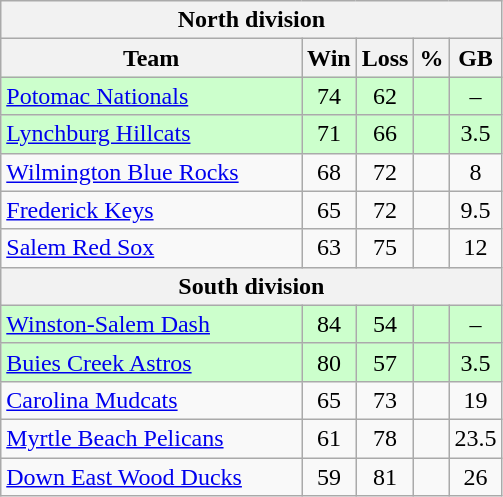<table class="wikitable">
<tr>
<th colspan="5">North division</th>
</tr>
<tr>
<th width="60%">Team</th>
<th>Win</th>
<th>Loss</th>
<th>%</th>
<th>GB</th>
</tr>
<tr align=center bgcolor=ccffcc>
<td align=left><a href='#'>Potomac Nationals</a></td>
<td>74</td>
<td>62</td>
<td></td>
<td>–</td>
</tr>
<tr align=center bgcolor=ccffcc>
<td align=left><a href='#'>Lynchburg Hillcats</a></td>
<td>71</td>
<td>66</td>
<td></td>
<td>3.5</td>
</tr>
<tr align=center>
<td align=left><a href='#'>Wilmington Blue Rocks</a></td>
<td>68</td>
<td>72</td>
<td></td>
<td>8</td>
</tr>
<tr align=center>
<td align=left><a href='#'>Frederick Keys</a></td>
<td>65</td>
<td>72</td>
<td></td>
<td>9.5</td>
</tr>
<tr align=center>
<td align=left><a href='#'>Salem Red Sox</a></td>
<td>63</td>
<td>75</td>
<td></td>
<td>12</td>
</tr>
<tr>
<th colspan="5">South division</th>
</tr>
<tr align=center bgcolor=ccffcc>
<td align=left><a href='#'>Winston-Salem Dash</a></td>
<td>84</td>
<td>54</td>
<td></td>
<td>–</td>
</tr>
<tr align=center bgcolor=ccffcc>
<td align=left><a href='#'>Buies Creek Astros</a></td>
<td>80</td>
<td>57</td>
<td></td>
<td>3.5</td>
</tr>
<tr align=center>
<td align=left><a href='#'>Carolina Mudcats</a></td>
<td>65</td>
<td>73</td>
<td></td>
<td>19</td>
</tr>
<tr align=center>
<td align=left><a href='#'>Myrtle Beach Pelicans</a></td>
<td>61</td>
<td>78</td>
<td></td>
<td>23.5</td>
</tr>
<tr align=center>
<td align=left><a href='#'>Down East Wood Ducks</a></td>
<td>59</td>
<td>81</td>
<td></td>
<td>26</td>
</tr>
</table>
